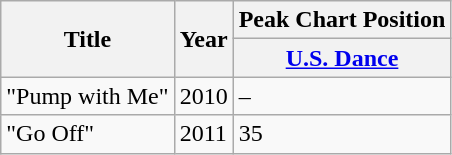<table class="wikitable">
<tr>
<th rowspan="2">Title</th>
<th rowspan="2">Year</th>
<th>Peak Chart Position</th>
</tr>
<tr>
<th><a href='#'>U.S. Dance</a></th>
</tr>
<tr>
<td>"Pump with Me"</td>
<td>2010</td>
<td>–</td>
</tr>
<tr>
<td>"Go Off"</td>
<td>2011</td>
<td>35</td>
</tr>
</table>
